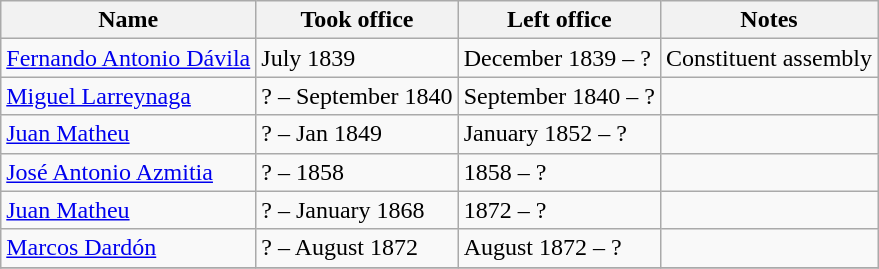<table class="wikitable">
<tr>
<th>Name</th>
<th>Took office</th>
<th>Left office</th>
<th>Notes</th>
</tr>
<tr>
<td><a href='#'>Fernando Antonio Dávila</a></td>
<td>July 1839</td>
<td>December 1839 – ?</td>
<td>Constituent assembly</td>
</tr>
<tr>
<td><a href='#'>Miguel Larreynaga</a></td>
<td>? – September 1840</td>
<td>September 1840 – ?</td>
<td></td>
</tr>
<tr>
<td><a href='#'>Juan Matheu</a></td>
<td>? – Jan 1849</td>
<td>January 1852 – ?</td>
<td></td>
</tr>
<tr>
<td><a href='#'>José Antonio Azmitia</a></td>
<td>? – 1858</td>
<td>1858 – ?</td>
<td></td>
</tr>
<tr>
<td><a href='#'>Juan Matheu</a></td>
<td>? – January 1868</td>
<td>1872 – ?</td>
<td></td>
</tr>
<tr>
<td><a href='#'>Marcos Dardón</a></td>
<td>? – August 1872</td>
<td>August 1872 – ?</td>
<td></td>
</tr>
<tr>
</tr>
</table>
